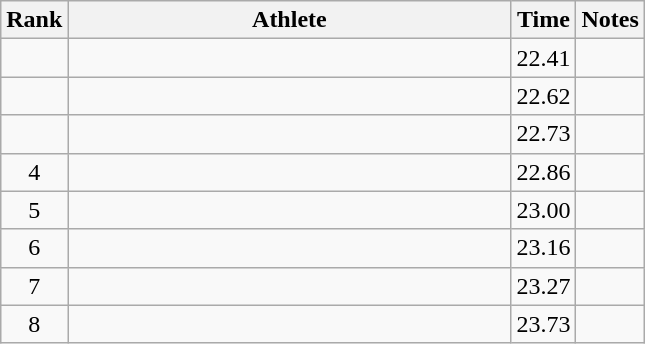<table class="wikitable" style="text-align:center">
<tr>
<th>Rank</th>
<th Style="width:18em">Athlete</th>
<th>Time</th>
<th>Notes</th>
</tr>
<tr>
<td></td>
<td style="text-align:left"></td>
<td>22.41</td>
<td></td>
</tr>
<tr>
<td></td>
<td style="text-align:left"></td>
<td>22.62</td>
<td></td>
</tr>
<tr>
<td></td>
<td style="text-align:left"></td>
<td>22.73</td>
<td></td>
</tr>
<tr>
<td>4</td>
<td style="text-align:left"></td>
<td>22.86</td>
<td></td>
</tr>
<tr>
<td>5</td>
<td style="text-align:left"></td>
<td>23.00</td>
<td></td>
</tr>
<tr>
<td>6</td>
<td style="text-align:left"></td>
<td>23.16</td>
<td></td>
</tr>
<tr>
<td>7</td>
<td style="text-align:left"></td>
<td>23.27</td>
<td></td>
</tr>
<tr>
<td>8</td>
<td style="text-align:left"></td>
<td>23.73</td>
<td></td>
</tr>
</table>
